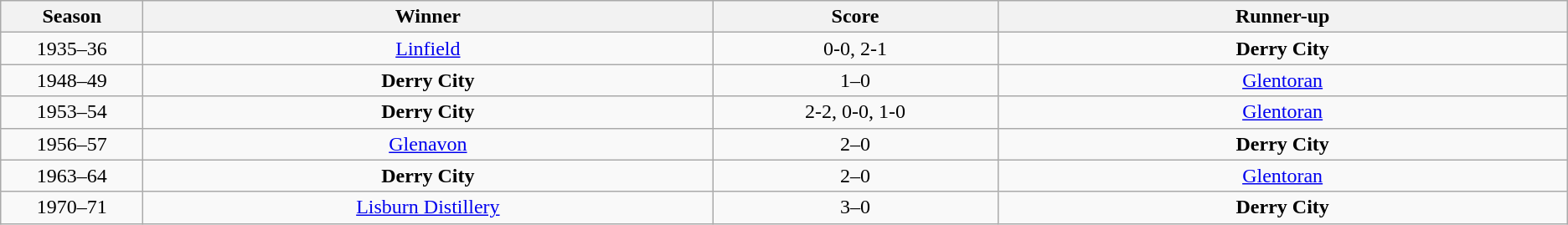<table class="wikitable sortable" style="text-align: center">
<tr>
<th width=5%>Season</th>
<th width=20%>Winner</th>
<th width=10%>Score</th>
<th width=20%>Runner-up</th>
</tr>
<tr align=center>
<td>1935–36</td>
<td><a href='#'>Linfield</a></td>
<td>0-0, 2-1</td>
<td><strong>Derry City</strong></td>
</tr>
<tr align=center>
<td>1948–49</td>
<td><strong>Derry City</strong></td>
<td>1–0</td>
<td><a href='#'>Glentoran</a></td>
</tr>
<tr align=center>
<td>1953–54</td>
<td><strong>Derry City</strong></td>
<td>2-2, 0-0, 1-0</td>
<td><a href='#'>Glentoran</a></td>
</tr>
<tr align=center>
<td>1956–57</td>
<td><a href='#'>Glenavon</a></td>
<td>2–0</td>
<td><strong>Derry City</strong></td>
</tr>
<tr align=center>
<td>1963–64</td>
<td><strong>Derry City</strong></td>
<td>2–0</td>
<td><a href='#'>Glentoran</a></td>
</tr>
<tr align=center>
<td>1970–71</td>
<td><a href='#'>Lisburn Distillery</a></td>
<td>3–0</td>
<td><strong>Derry City</strong></td>
</tr>
</table>
